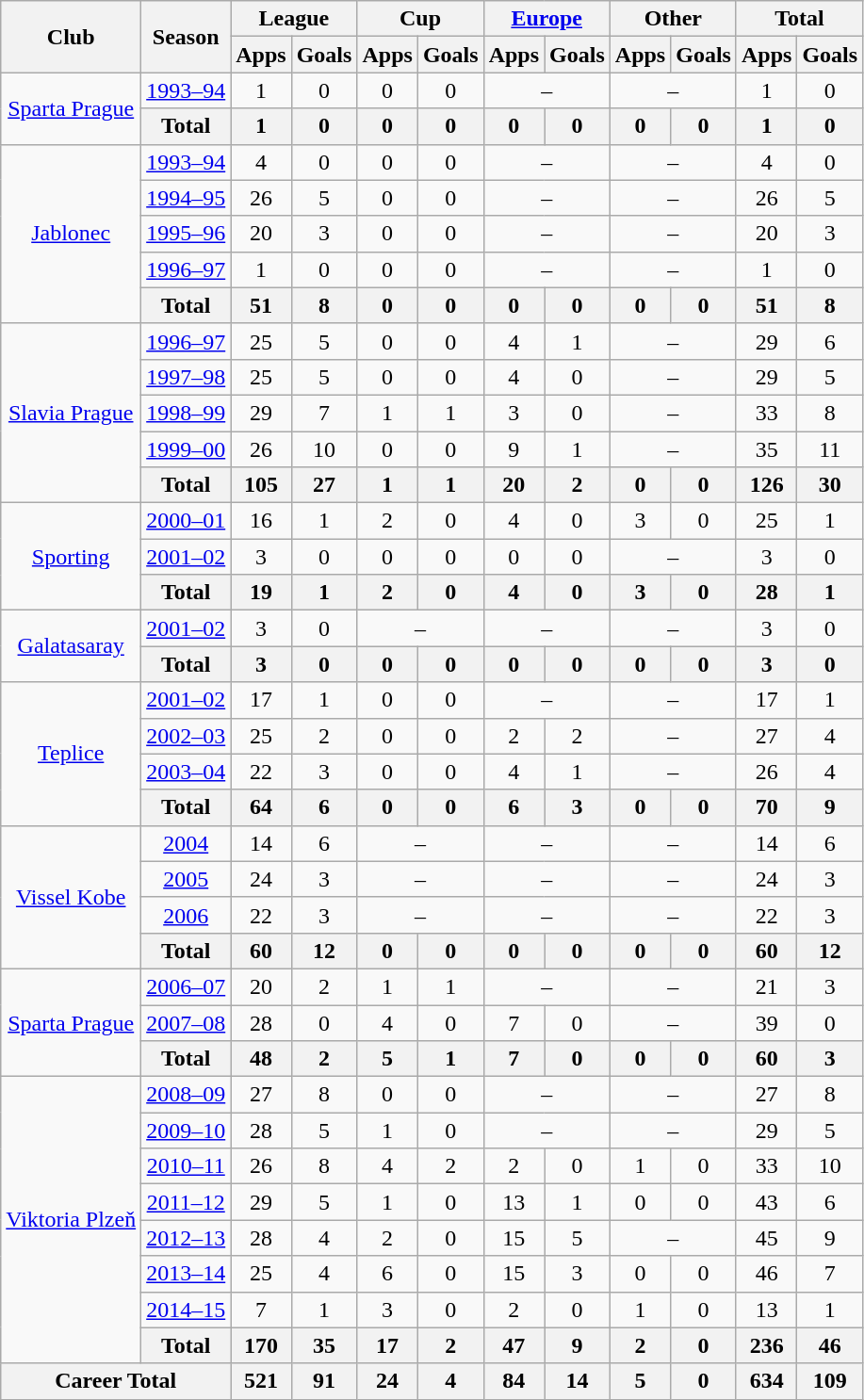<table class="wikitable" style="text-align: center">
<tr>
<th rowspan="2">Club</th>
<th rowspan="2">Season</th>
<th colspan="2">League</th>
<th colspan="2">Cup</th>
<th colspan="2"><a href='#'>Europe</a></th>
<th colspan="2">Other</th>
<th colspan="2">Total</th>
</tr>
<tr>
<th>Apps</th>
<th>Goals</th>
<th>Apps</th>
<th>Goals</th>
<th>Apps</th>
<th>Goals</th>
<th>Apps</th>
<th>Goals</th>
<th>Apps</th>
<th>Goals</th>
</tr>
<tr>
<td rowspan="2"><a href='#'>Sparta Prague</a></td>
<td><a href='#'>1993–94</a></td>
<td>1</td>
<td>0</td>
<td>0</td>
<td>0</td>
<td colspan="2">–</td>
<td colspan="2">–</td>
<td>1</td>
<td>0</td>
</tr>
<tr>
<th>Total</th>
<th>1</th>
<th>0</th>
<th>0</th>
<th>0</th>
<th>0</th>
<th>0</th>
<th>0</th>
<th>0</th>
<th>1</th>
<th>0</th>
</tr>
<tr>
<td rowspan="5"><a href='#'>Jablonec</a></td>
<td><a href='#'>1993–94</a></td>
<td>4</td>
<td>0</td>
<td>0</td>
<td>0</td>
<td colspan="2">–</td>
<td colspan="2">–</td>
<td>4</td>
<td>0</td>
</tr>
<tr>
<td><a href='#'>1994–95</a></td>
<td>26</td>
<td>5</td>
<td>0</td>
<td>0</td>
<td colspan="2">–</td>
<td colspan="2">–</td>
<td>26</td>
<td>5</td>
</tr>
<tr>
<td><a href='#'>1995–96</a></td>
<td>20</td>
<td>3</td>
<td>0</td>
<td>0</td>
<td colspan="2">–</td>
<td colspan="2">–</td>
<td>20</td>
<td>3</td>
</tr>
<tr>
<td><a href='#'>1996–97</a></td>
<td>1</td>
<td>0</td>
<td>0</td>
<td>0</td>
<td colspan="2">–</td>
<td colspan="2">–</td>
<td>1</td>
<td>0</td>
</tr>
<tr>
<th>Total</th>
<th>51</th>
<th>8</th>
<th>0</th>
<th>0</th>
<th>0</th>
<th>0</th>
<th>0</th>
<th>0</th>
<th>51</th>
<th>8</th>
</tr>
<tr>
<td rowspan="5"><a href='#'>Slavia Prague</a></td>
<td><a href='#'>1996–97</a></td>
<td>25</td>
<td>5</td>
<td>0</td>
<td>0</td>
<td>4</td>
<td>1</td>
<td colspan="2">–</td>
<td>29</td>
<td>6</td>
</tr>
<tr>
<td><a href='#'>1997–98</a></td>
<td>25</td>
<td>5</td>
<td>0</td>
<td>0</td>
<td>4</td>
<td>0</td>
<td colspan="2">–</td>
<td>29</td>
<td>5</td>
</tr>
<tr>
<td><a href='#'>1998–99</a></td>
<td>29</td>
<td>7</td>
<td>1</td>
<td>1</td>
<td>3</td>
<td>0</td>
<td colspan="2">–</td>
<td>33</td>
<td>8</td>
</tr>
<tr>
<td><a href='#'>1999–00</a></td>
<td>26</td>
<td>10</td>
<td>0</td>
<td>0</td>
<td>9</td>
<td>1</td>
<td colspan="2">–</td>
<td>35</td>
<td>11</td>
</tr>
<tr>
<th>Total</th>
<th>105</th>
<th>27</th>
<th>1</th>
<th>1</th>
<th>20</th>
<th>2</th>
<th>0</th>
<th>0</th>
<th>126</th>
<th>30</th>
</tr>
<tr>
<td rowspan="3"><a href='#'>Sporting</a></td>
<td><a href='#'>2000–01</a></td>
<td>16</td>
<td>1</td>
<td>2</td>
<td>0</td>
<td>4</td>
<td>0</td>
<td>3</td>
<td>0</td>
<td>25</td>
<td>1</td>
</tr>
<tr>
<td><a href='#'>2001–02</a></td>
<td>3</td>
<td>0</td>
<td>0</td>
<td>0</td>
<td>0</td>
<td>0</td>
<td colspan="2">–</td>
<td>3</td>
<td>0</td>
</tr>
<tr>
<th>Total</th>
<th>19</th>
<th>1</th>
<th>2</th>
<th>0</th>
<th>4</th>
<th>0</th>
<th>3</th>
<th>0</th>
<th>28</th>
<th>1</th>
</tr>
<tr>
<td rowspan="2"><a href='#'>Galatasaray</a></td>
<td><a href='#'>2001–02</a></td>
<td>3</td>
<td>0</td>
<td colspan="2">–</td>
<td colspan="2">–</td>
<td colspan="2">–</td>
<td>3</td>
<td>0</td>
</tr>
<tr>
<th>Total</th>
<th>3</th>
<th>0</th>
<th>0</th>
<th>0</th>
<th>0</th>
<th>0</th>
<th>0</th>
<th>0</th>
<th>3</th>
<th>0</th>
</tr>
<tr>
<td rowspan="4"><a href='#'>Teplice</a></td>
<td><a href='#'>2001–02</a></td>
<td>17</td>
<td>1</td>
<td>0</td>
<td>0</td>
<td colspan="2">–</td>
<td colspan="2">–</td>
<td>17</td>
<td>1</td>
</tr>
<tr>
<td><a href='#'>2002–03</a></td>
<td>25</td>
<td>2</td>
<td>0</td>
<td>0</td>
<td>2</td>
<td>2</td>
<td colspan="2">–</td>
<td>27</td>
<td>4</td>
</tr>
<tr>
<td><a href='#'>2003–04</a></td>
<td>22</td>
<td>3</td>
<td>0</td>
<td>0</td>
<td>4</td>
<td>1</td>
<td colspan="2">–</td>
<td>26</td>
<td>4</td>
</tr>
<tr>
<th>Total</th>
<th>64</th>
<th>6</th>
<th>0</th>
<th>0</th>
<th>6</th>
<th>3</th>
<th>0</th>
<th>0</th>
<th>70</th>
<th>9</th>
</tr>
<tr>
<td rowspan="4"><a href='#'>Vissel Kobe</a></td>
<td><a href='#'>2004</a></td>
<td>14</td>
<td>6</td>
<td colspan="2">–</td>
<td colspan="2">–</td>
<td colspan="2">–</td>
<td>14</td>
<td>6</td>
</tr>
<tr>
<td><a href='#'>2005</a></td>
<td>24</td>
<td>3</td>
<td colspan="2">–</td>
<td colspan="2">–</td>
<td colspan="2">–</td>
<td>24</td>
<td>3</td>
</tr>
<tr>
<td><a href='#'>2006</a></td>
<td>22</td>
<td>3</td>
<td colspan="2">–</td>
<td colspan="2">–</td>
<td colspan="2">–</td>
<td>22</td>
<td>3</td>
</tr>
<tr>
<th>Total</th>
<th>60</th>
<th>12</th>
<th>0</th>
<th>0</th>
<th>0</th>
<th>0</th>
<th>0</th>
<th>0</th>
<th>60</th>
<th>12</th>
</tr>
<tr>
<td rowspan="3"><a href='#'>Sparta Prague</a></td>
<td><a href='#'>2006–07</a></td>
<td>20</td>
<td>2</td>
<td>1</td>
<td>1</td>
<td colspan="2">–</td>
<td colspan="2">–</td>
<td>21</td>
<td>3</td>
</tr>
<tr>
<td><a href='#'>2007–08</a></td>
<td>28</td>
<td>0</td>
<td>4</td>
<td>0</td>
<td>7</td>
<td>0</td>
<td colspan="2">–</td>
<td>39</td>
<td>0</td>
</tr>
<tr>
<th>Total</th>
<th>48</th>
<th>2</th>
<th>5</th>
<th>1</th>
<th>7</th>
<th>0</th>
<th>0</th>
<th>0</th>
<th>60</th>
<th>3</th>
</tr>
<tr>
<td rowspan="8"><a href='#'>Viktoria Plzeň</a></td>
<td><a href='#'>2008–09</a></td>
<td>27</td>
<td>8</td>
<td>0</td>
<td>0</td>
<td colspan="2">–</td>
<td colspan="2">–</td>
<td>27</td>
<td>8</td>
</tr>
<tr>
<td><a href='#'>2009–10</a></td>
<td>28</td>
<td>5</td>
<td>1</td>
<td>0</td>
<td colspan="2">–</td>
<td colspan="2">–</td>
<td>29</td>
<td>5</td>
</tr>
<tr>
<td><a href='#'>2010–11</a></td>
<td>26</td>
<td>8</td>
<td>4</td>
<td>2</td>
<td>2</td>
<td>0</td>
<td>1</td>
<td>0</td>
<td>33</td>
<td>10</td>
</tr>
<tr>
<td><a href='#'>2011–12</a></td>
<td>29</td>
<td>5</td>
<td>1</td>
<td>0</td>
<td>13</td>
<td>1</td>
<td>0</td>
<td>0</td>
<td>43</td>
<td>6</td>
</tr>
<tr>
<td><a href='#'>2012–13</a></td>
<td>28</td>
<td>4</td>
<td>2</td>
<td>0</td>
<td>15</td>
<td>5</td>
<td colspan="2">–</td>
<td>45</td>
<td>9</td>
</tr>
<tr>
<td><a href='#'>2013–14</a></td>
<td>25</td>
<td>4</td>
<td>6</td>
<td>0</td>
<td>15</td>
<td>3</td>
<td>0</td>
<td>0</td>
<td>46</td>
<td>7</td>
</tr>
<tr>
<td><a href='#'>2014–15</a></td>
<td>7</td>
<td>1</td>
<td>3</td>
<td>0</td>
<td>2</td>
<td>0</td>
<td>1</td>
<td>0</td>
<td>13</td>
<td>1</td>
</tr>
<tr>
<th>Total</th>
<th>170</th>
<th>35</th>
<th>17</th>
<th>2</th>
<th>47</th>
<th>9</th>
<th>2</th>
<th>0</th>
<th>236</th>
<th>46</th>
</tr>
<tr>
<th colspan="2">Career Total</th>
<th>521</th>
<th>91</th>
<th>24</th>
<th>4</th>
<th>84</th>
<th>14</th>
<th>5</th>
<th>0</th>
<th>634</th>
<th>109</th>
</tr>
</table>
